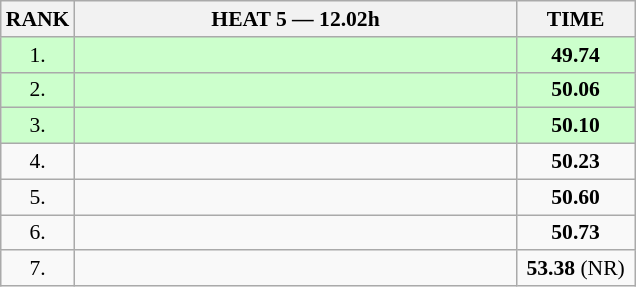<table class="wikitable" style="border-collapse: collapse; font-size: 90%;">
<tr>
<th>RANK</th>
<th style="width: 20em">HEAT 5 — 12.02h</th>
<th style="width: 5em">TIME</th>
</tr>
<tr style="background:#ccffcc;">
<td align="center">1.</td>
<td></td>
<td align="center"><strong>49.74</strong></td>
</tr>
<tr style="background:#ccffcc;">
<td align="center">2.</td>
<td></td>
<td align="center"><strong>50.06</strong></td>
</tr>
<tr style="background:#ccffcc;">
<td align="center">3.</td>
<td></td>
<td align="center"><strong>50.10</strong></td>
</tr>
<tr>
<td align="center">4.</td>
<td></td>
<td align="center"><strong>50.23</strong></td>
</tr>
<tr>
<td align="center">5.</td>
<td></td>
<td align="center"><strong>50.60</strong></td>
</tr>
<tr>
<td align="center">6.</td>
<td></td>
<td align="center"><strong>50.73</strong></td>
</tr>
<tr>
<td align="center">7.</td>
<td></td>
<td align="center"><strong>53.38</strong> (NR)</td>
</tr>
</table>
